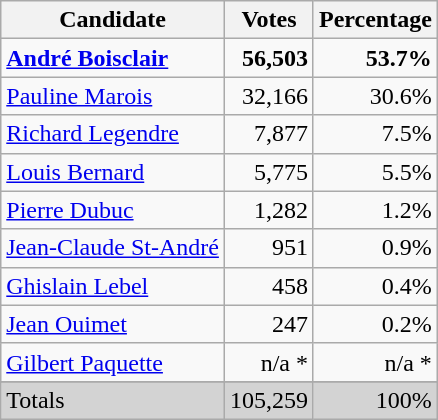<table class="wikitable">
<tr>
<th>Candidate</th>
<th>Votes</th>
<th>Percentage</th>
</tr>
<tr>
<td><strong><a href='#'>André Boisclair</a></strong></td>
<td align="right"><strong>56,503</strong></td>
<td align="right"><strong>53.7%</strong></td>
</tr>
<tr>
<td><a href='#'>Pauline Marois</a></td>
<td align="right">32,166</td>
<td align="right">30.6%</td>
</tr>
<tr>
<td><a href='#'>Richard Legendre</a></td>
<td align="right">7,877</td>
<td align="right">7.5%</td>
</tr>
<tr>
<td><a href='#'>Louis Bernard</a></td>
<td align="right">5,775</td>
<td align="right">5.5%</td>
</tr>
<tr>
<td><a href='#'>Pierre Dubuc</a></td>
<td align="right">1,282</td>
<td align="right">1.2%</td>
</tr>
<tr>
<td><a href='#'>Jean-Claude St-André</a></td>
<td align="right">951</td>
<td align="right">0.9%</td>
</tr>
<tr>
<td><a href='#'>Ghislain Lebel</a></td>
<td align="right">458</td>
<td align="right">0.4%</td>
</tr>
<tr>
<td><a href='#'>Jean Ouimet</a></td>
<td align="right">247</td>
<td align="right">0.2%</td>
</tr>
<tr>
<td><a href='#'>Gilbert Paquette</a></td>
<td align="right">n/a *</td>
<td align="right">n/a *</td>
</tr>
<tr style="background:lightgrey;">
</tr>
<tr>
</tr>
<tr bgcolor=lightgrey>
<td>Totals</td>
<td align="right">105,259</td>
<td align="right">100%</td>
</tr>
</table>
